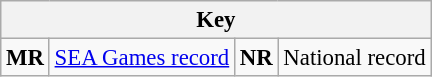<table class="wikitable" style="font-size:95%; position:relative;">
<tr>
<th colspan=4>Key</th>
</tr>
<tr>
<td align=center><strong>MR</strong></td>
<td><a href='#'>SEA Games record</a></td>
<td align=center><strong>NR</strong></td>
<td>National record</td>
</tr>
</table>
